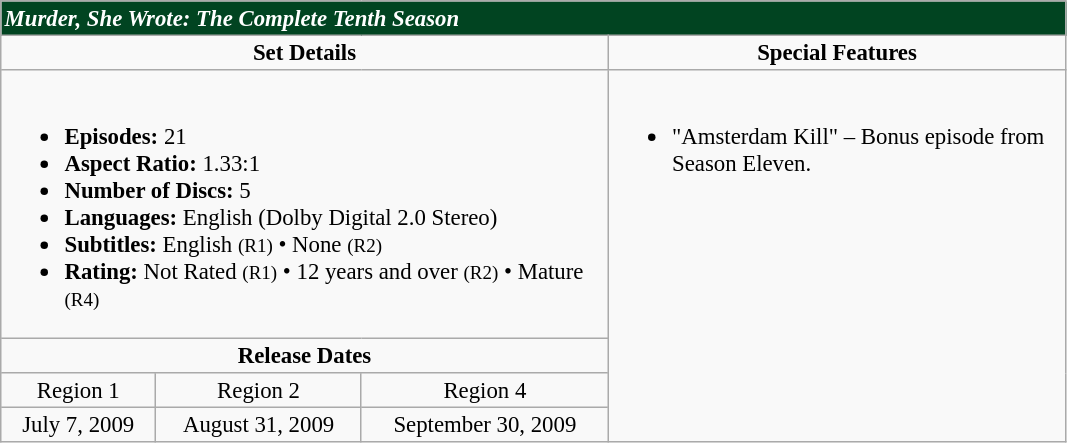<table border="2" cellpadding="2" cellspacing="0" style="margin: 0 1em 0 0; background: #f9f9f9; border: 1px #aaa solid; border-collapse: collapse; font-size: 95%;">
<tr style="background:#014421">
<td colspan="5" style="color:white"><strong><em>Murder, She Wrote: The Complete Tenth Season</em></strong></td>
</tr>
<tr valign="top">
<td align="center" width="400" colspan="3"><strong>Set Details</strong></td>
<td width="300" align="center"><strong>Special Features</strong></td>
</tr>
<tr valign="top">
<td colspan="3" align="left" width="400"><br><ul><li><strong>Episodes:</strong> 21</li><li><strong>Aspect Ratio:</strong> 1.33:1</li><li><strong>Number of Discs:</strong> 5</li><li><strong>Languages:</strong> English (Dolby Digital 2.0 Stereo)</li><li><strong>Subtitles:</strong> English <small>(R1)</small> • None <small>(R2)</small></li><li><strong>Rating:</strong> Not Rated <small>(R1)</small> • 12 years and over <small>(R2)</small> • Mature <small>(R4)</small></li></ul></td>
<td rowspan="4" align="left" width="300"><br><ul><li>"Amsterdam Kill" – Bonus episode from Season Eleven.</li></ul></td>
</tr>
<tr>
<td colspan="3" align="center"><strong>Release Dates</strong></td>
</tr>
<tr>
<td align="center">Region 1</td>
<td align="center">Region 2</td>
<td align="center">Region 4</td>
</tr>
<tr>
<td align="center">July 7, 2009</td>
<td align="center">August 31, 2009</td>
<td align="center">September 30, 2009</td>
</tr>
</table>
